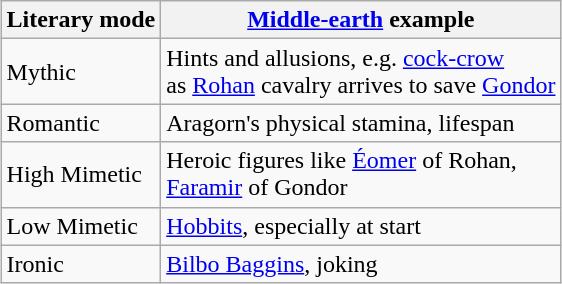<table class="wikitable" style="margin:auto;">
<tr>
<th>Literary mode</th>
<th><a href='#'>Middle-earth</a> example</th>
</tr>
<tr>
<td>Mythic</td>
<td>Hints and allusions, e.g. <a href='#'>cock-crow</a><br>as <a href='#'>Rohan</a> cavalry arrives to save <a href='#'>Gondor</a></td>
</tr>
<tr>
<td>Romantic</td>
<td>Aragorn's physical stamina, lifespan</td>
</tr>
<tr>
<td>High Mimetic</td>
<td>Heroic figures like <a href='#'>Éomer</a> of Rohan,<br><a href='#'>Faramir</a> of Gondor</td>
</tr>
<tr>
<td>Low Mimetic</td>
<td><a href='#'>Hobbits</a>, especially at start</td>
</tr>
<tr>
<td>Ironic</td>
<td><a href='#'>Bilbo Baggins</a>, joking</td>
</tr>
</table>
